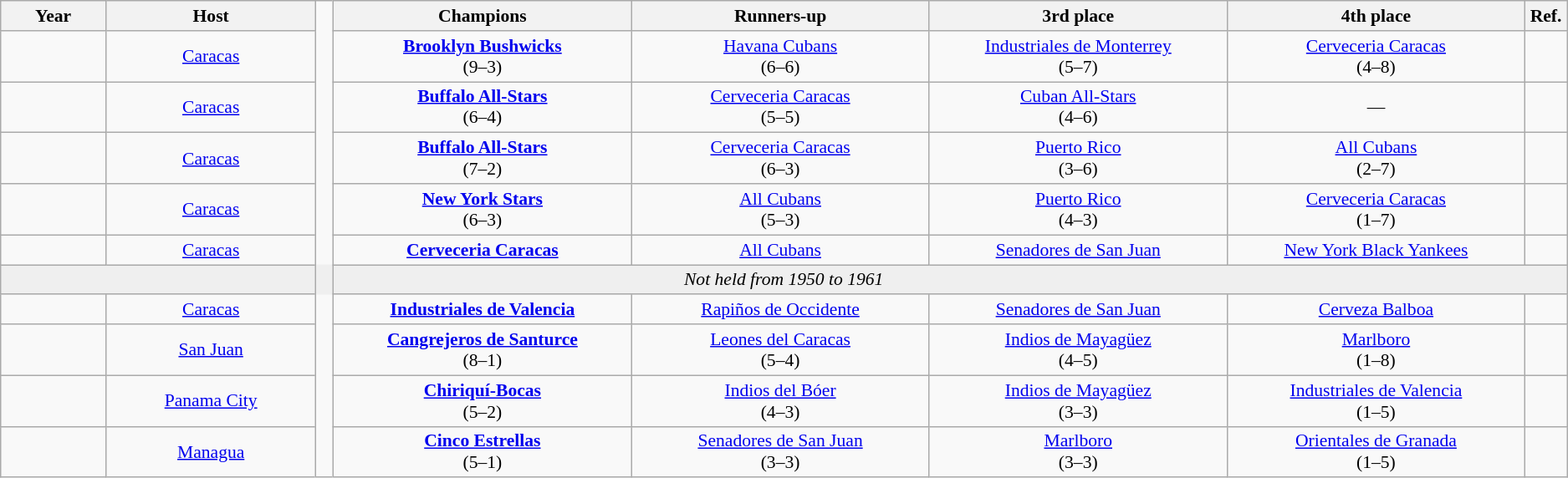<table class="wikitable sortable" style="font-size:90%; text-align: center;">
<tr>
<th width=6%>Year</th>
<th width=12%>Host</th>
<td width=1% rowspan=28 style="border-top:none;border-bottom:none;"></td>
<th width=17%>Champions</th>
<th width=17%>Runners-up</th>
<th width=17%>3rd place</th>
<th width=17%>4th place</th>
<th width=1% class=unsortable>Ref.</th>
</tr>
<tr>
<td></td>
<td> <a href='#'>Caracas</a><br></td>
<td><strong> <a href='#'>Brooklyn Bushwicks</a></strong><br>(9–3)</td>
<td> <a href='#'>Havana Cubans</a><br>(6–6)</td>
<td> <a href='#'>Industriales de Monterrey</a><br>(5–7)</td>
<td> <a href='#'>Cerveceria Caracas</a><br>(4–8)</td>
<td></td>
</tr>
<tr>
<td></td>
<td> <a href='#'>Caracas</a><br></td>
<td><strong> <a href='#'>Buffalo All-Stars</a></strong><br>(6–4)</td>
<td> <a href='#'>Cerveceria Caracas</a><br>(5–5)</td>
<td> <a href='#'>Cuban All-Stars</a><br>(4–6)</td>
<td>—</td>
<td><br></td>
</tr>
<tr>
<td></td>
<td> <a href='#'>Caracas</a><br></td>
<td><strong> <a href='#'>Buffalo All-Stars</a></strong><br>(7–2)</td>
<td> <a href='#'>Cerveceria Caracas</a><br>(6–3)</td>
<td> <a href='#'>Puerto Rico</a><br>(3–6)</td>
<td> <a href='#'>All Cubans</a><br>(2–7)</td>
<td></td>
</tr>
<tr>
<td></td>
<td> <a href='#'>Caracas</a><br></td>
<td><strong> <a href='#'>New York Stars</a></strong><br>(6–3)</td>
<td> <a href='#'>All Cubans</a><br>(5–3)</td>
<td> <a href='#'>Puerto Rico</a><br>(4–3)</td>
<td> <a href='#'>Cerveceria Caracas</a><br>(1–7)</td>
<td></td>
</tr>
<tr>
<td></td>
<td> <a href='#'>Caracas</a><br></td>
<td><strong> <a href='#'>Cerveceria Caracas</a></strong></td>
<td> <a href='#'>All Cubans</a></td>
<td> <a href='#'>Senadores de San Juan</a></td>
<td> <a href='#'>New York Black Yankees</a></td>
<td></td>
</tr>
<tr bgcolor=#efefef>
<td colspan=8 style="text-align:center;"><em>Not held from 1950 to 1961</em></td>
</tr>
<tr>
<td><br></td>
<td> <a href='#'>Caracas</a><br></td>
<td><strong> <a href='#'>Industriales de Valencia</a></strong></td>
<td> <a href='#'>Rapiños de Occidente</a></td>
<td> <a href='#'>Senadores de San Juan</a></td>
<td> <a href='#'>Cerveza Balboa</a></td>
<td></td>
</tr>
<tr>
<td></td>
<td> <a href='#'>San Juan</a><br></td>
<td><strong> <a href='#'>Cangrejeros de Santurce</a></strong><br>(8–1)</td>
<td> <a href='#'>Leones del Caracas</a><br>(5–4)</td>
<td> <a href='#'>Indios de Mayagüez</a><br>(4–5)</td>
<td> <a href='#'>Marlboro</a><br>(1–8)</td>
<td></td>
</tr>
<tr>
<td></td>
<td> <a href='#'>Panama City</a><br></td>
<td><strong> <a href='#'>Chiriquí-Bocas</a></strong><br>(5–2)</td>
<td> <a href='#'>Indios del Bóer</a><br>(4–3)</td>
<td> <a href='#'>Indios de Mayagüez</a><br>(3–3)</td>
<td> <a href='#'>Industriales de Valencia</a><br>(1–5)</td>
<td></td>
</tr>
<tr>
<td></td>
<td> <a href='#'>Managua</a><br></td>
<td><strong> <a href='#'>Cinco Estrellas</a></strong><br>(5–1)</td>
<td> <a href='#'>Senadores de San Juan</a><br>(3–3)</td>
<td> <a href='#'>Marlboro</a><br>(3–3)</td>
<td> <a href='#'>Orientales de Granada</a><br>(1–5)</td>
<td></td>
</tr>
</table>
